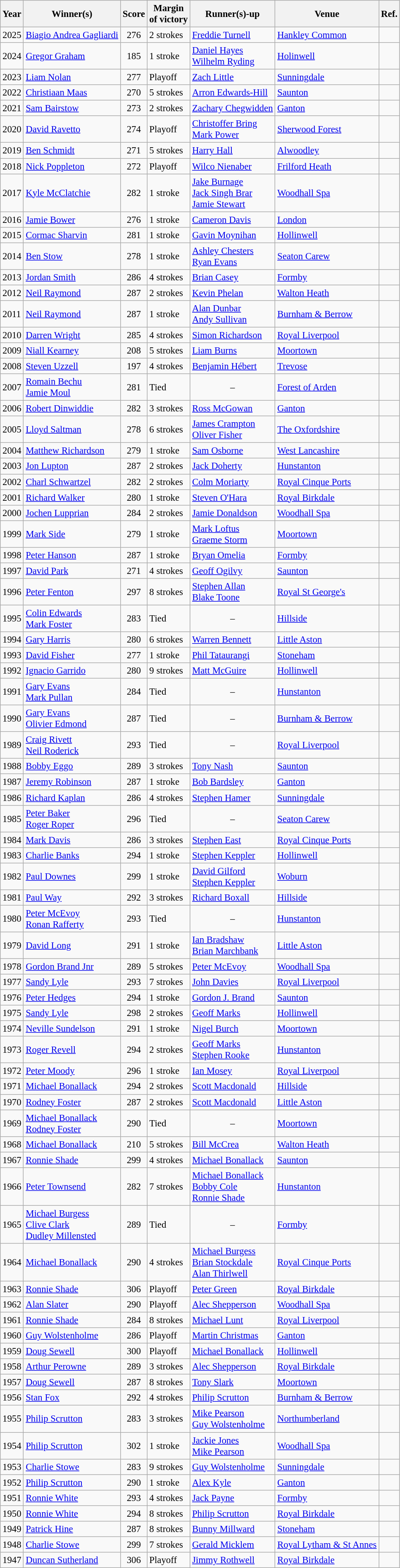<table class="wikitable sortable" style="font-size: 95%;">
<tr>
<th>Year</th>
<th>Winner(s)</th>
<th>Score</th>
<th>Margin<br>of victory</th>
<th>Runner(s)-up</th>
<th>Venue</th>
<th>Ref.</th>
</tr>
<tr>
<td>2025</td>
<td> <a href='#'>Biagio Andrea Gagliardi</a></td>
<td align=center>276</td>
<td>2 strokes</td>
<td> <a href='#'>Freddie Turnell</a></td>
<td><a href='#'>Hankley Common</a></td>
<td></td>
</tr>
<tr>
<td>2024</td>
<td> <a href='#'>Gregor Graham</a></td>
<td align=center>185</td>
<td>1 stroke</td>
<td> <a href='#'>Daniel Hayes</a><br> <a href='#'>Wilhelm Ryding</a></td>
<td><a href='#'>Holinwell</a></td>
<td></td>
</tr>
<tr>
<td>2023</td>
<td> <a href='#'>Liam Nolan</a></td>
<td align=center>277</td>
<td>Playoff</td>
<td> <a href='#'>Zach Little</a></td>
<td><a href='#'>Sunningdale</a></td>
<td></td>
</tr>
<tr>
<td>2022</td>
<td> <a href='#'>Christiaan Maas</a></td>
<td align=center>270</td>
<td>5 strokes</td>
<td> <a href='#'>Arron Edwards-Hill</a></td>
<td><a href='#'>Saunton</a></td>
<td></td>
</tr>
<tr>
<td>2021</td>
<td> <a href='#'>Sam Bairstow</a></td>
<td align=center>273</td>
<td>2 strokes</td>
<td> <a href='#'>Zachary Chegwidden</a></td>
<td><a href='#'>Ganton</a></td>
<td></td>
</tr>
<tr>
<td>2020</td>
<td> <a href='#'>David Ravetto</a></td>
<td align=center>274</td>
<td>Playoff</td>
<td> <a href='#'>Christoffer Bring</a><br> <a href='#'>Mark Power</a></td>
<td><a href='#'>Sherwood Forest</a></td>
<td></td>
</tr>
<tr>
<td>2019</td>
<td> <a href='#'>Ben Schmidt</a></td>
<td align=center>271</td>
<td>5 strokes</td>
<td> <a href='#'>Harry Hall</a></td>
<td><a href='#'>Alwoodley</a></td>
<td></td>
</tr>
<tr>
<td>2018</td>
<td> <a href='#'>Nick Poppleton</a></td>
<td align=center>272</td>
<td>Playoff</td>
<td> <a href='#'>Wilco Nienaber</a></td>
<td><a href='#'>Frilford Heath</a></td>
<td></td>
</tr>
<tr>
<td>2017</td>
<td> <a href='#'>Kyle McClatchie</a></td>
<td align=center>282</td>
<td>1 stroke</td>
<td> <a href='#'>Jake Burnage</a><br> <a href='#'>Jack Singh Brar</a><br> <a href='#'>Jamie Stewart</a></td>
<td><a href='#'>Woodhall Spa</a></td>
<td></td>
</tr>
<tr>
<td>2016</td>
<td> <a href='#'>Jamie Bower</a></td>
<td align=center>276</td>
<td>1 stroke</td>
<td> <a href='#'>Cameron Davis</a></td>
<td><a href='#'>London</a></td>
<td></td>
</tr>
<tr>
<td>2015</td>
<td> <a href='#'>Cormac Sharvin</a></td>
<td align=center>281</td>
<td>1 stroke</td>
<td> <a href='#'>Gavin Moynihan</a></td>
<td><a href='#'>Hollinwell</a></td>
<td></td>
</tr>
<tr>
<td>2014</td>
<td> <a href='#'>Ben Stow</a></td>
<td align=center>278</td>
<td>1 stroke</td>
<td> <a href='#'>Ashley Chesters</a><br> <a href='#'>Ryan Evans</a></td>
<td><a href='#'>Seaton Carew</a></td>
<td></td>
</tr>
<tr>
<td>2013</td>
<td> <a href='#'>Jordan Smith</a></td>
<td align=center>286</td>
<td>4 strokes</td>
<td> <a href='#'>Brian Casey</a></td>
<td><a href='#'>Formby</a></td>
<td></td>
</tr>
<tr>
<td>2012</td>
<td> <a href='#'>Neil Raymond</a></td>
<td align=center>287</td>
<td>2 strokes</td>
<td> <a href='#'>Kevin Phelan</a></td>
<td><a href='#'>Walton Heath</a></td>
<td></td>
</tr>
<tr>
<td>2011</td>
<td> <a href='#'>Neil Raymond</a></td>
<td align=center>287</td>
<td>1 stroke</td>
<td> <a href='#'>Alan Dunbar</a><br> <a href='#'>Andy Sullivan</a></td>
<td><a href='#'>Burnham & Berrow</a></td>
<td></td>
</tr>
<tr>
<td>2010</td>
<td> <a href='#'>Darren Wright</a></td>
<td align=center>285</td>
<td>4 strokes</td>
<td> <a href='#'>Simon Richardson</a></td>
<td><a href='#'>Royal Liverpool</a></td>
<td></td>
</tr>
<tr>
<td>2009</td>
<td> <a href='#'>Niall Kearney</a></td>
<td align=center>208</td>
<td>5 strokes</td>
<td> <a href='#'>Liam Burns</a></td>
<td><a href='#'>Moortown</a></td>
<td></td>
</tr>
<tr>
<td>2008</td>
<td> <a href='#'>Steven Uzzell</a></td>
<td align=center>197</td>
<td>4 strokes</td>
<td> <a href='#'>Benjamin Hébert</a></td>
<td><a href='#'>Trevose</a></td>
<td></td>
</tr>
<tr>
<td>2007</td>
<td> <a href='#'>Romain Bechu</a><br> <a href='#'>Jamie Moul</a></td>
<td align=center>281</td>
<td>Tied</td>
<td align=center>–</td>
<td><a href='#'>Forest of Arden</a></td>
<td></td>
</tr>
<tr>
<td>2006</td>
<td> <a href='#'>Robert Dinwiddie</a></td>
<td align=center>282</td>
<td>3 strokes</td>
<td> <a href='#'>Ross McGowan</a></td>
<td><a href='#'>Ganton</a></td>
<td></td>
</tr>
<tr>
<td>2005</td>
<td> <a href='#'>Lloyd Saltman</a></td>
<td align=center>278</td>
<td>6 strokes</td>
<td> <a href='#'>James Crampton</a><br> <a href='#'>Oliver Fisher</a></td>
<td><a href='#'>The Oxfordshire</a></td>
<td></td>
</tr>
<tr>
<td>2004</td>
<td> <a href='#'>Matthew Richardson</a></td>
<td align=center>279</td>
<td>1 stroke</td>
<td> <a href='#'>Sam Osborne</a></td>
<td><a href='#'>West Lancashire</a></td>
<td></td>
</tr>
<tr>
<td>2003</td>
<td> <a href='#'>Jon Lupton</a></td>
<td align=center>287</td>
<td>2 strokes</td>
<td> <a href='#'>Jack Doherty</a></td>
<td><a href='#'>Hunstanton</a></td>
<td></td>
</tr>
<tr>
<td>2002</td>
<td> <a href='#'>Charl Schwartzel</a></td>
<td align=center>282</td>
<td>2 strokes</td>
<td> <a href='#'>Colm Moriarty</a></td>
<td><a href='#'>Royal Cinque Ports</a></td>
<td></td>
</tr>
<tr>
<td>2001</td>
<td> <a href='#'>Richard Walker</a></td>
<td align=center>280</td>
<td>1 stroke</td>
<td> <a href='#'>Steven O'Hara</a></td>
<td><a href='#'>Royal Birkdale</a></td>
<td></td>
</tr>
<tr>
<td>2000</td>
<td> <a href='#'>Jochen Lupprian</a></td>
<td align=center>284</td>
<td>2 strokes</td>
<td> <a href='#'>Jamie Donaldson</a></td>
<td><a href='#'>Woodhall Spa</a></td>
<td></td>
</tr>
<tr>
<td>1999</td>
<td> <a href='#'>Mark Side</a></td>
<td align=center>279</td>
<td>1 stroke</td>
<td> <a href='#'>Mark Loftus</a><br> <a href='#'>Graeme Storm</a></td>
<td><a href='#'>Moortown</a></td>
<td></td>
</tr>
<tr>
<td>1998</td>
<td> <a href='#'>Peter Hanson</a></td>
<td align=center>287</td>
<td>1 stroke</td>
<td> <a href='#'>Bryan Omelia</a></td>
<td><a href='#'>Formby</a></td>
<td></td>
</tr>
<tr>
<td>1997</td>
<td> <a href='#'>David Park</a></td>
<td align=center>271</td>
<td>4 strokes</td>
<td> <a href='#'>Geoff Ogilvy</a></td>
<td><a href='#'>Saunton</a></td>
<td></td>
</tr>
<tr>
<td>1996</td>
<td> <a href='#'>Peter Fenton</a></td>
<td align=center>297</td>
<td>8 strokes</td>
<td> <a href='#'>Stephen Allan</a><br> <a href='#'>Blake Toone</a></td>
<td><a href='#'>Royal St George's</a></td>
<td></td>
</tr>
<tr>
<td>1995</td>
<td> <a href='#'>Colin Edwards</a><br> <a href='#'>Mark Foster</a></td>
<td align=center>283</td>
<td>Tied</td>
<td align=center>–</td>
<td><a href='#'>Hillside</a></td>
<td></td>
</tr>
<tr>
<td>1994</td>
<td> <a href='#'>Gary Harris</a></td>
<td align=center>280</td>
<td>6 strokes</td>
<td> <a href='#'>Warren Bennett</a></td>
<td><a href='#'>Little Aston</a></td>
<td></td>
</tr>
<tr>
<td>1993</td>
<td> <a href='#'>David Fisher</a></td>
<td align=center>277</td>
<td>1 stroke</td>
<td> <a href='#'>Phil Tataurangi</a></td>
<td><a href='#'>Stoneham</a></td>
<td></td>
</tr>
<tr>
<td>1992</td>
<td> <a href='#'>Ignacio Garrido</a></td>
<td align=center>280</td>
<td>9 strokes</td>
<td> <a href='#'>Matt McGuire</a></td>
<td><a href='#'>Hollinwell</a></td>
<td></td>
</tr>
<tr>
<td>1991</td>
<td> <a href='#'>Gary Evans</a><br> <a href='#'>Mark Pullan</a></td>
<td align=center>284</td>
<td>Tied</td>
<td align=center>–</td>
<td><a href='#'>Hunstanton</a></td>
<td></td>
</tr>
<tr>
<td>1990</td>
<td> <a href='#'>Gary Evans</a><br> <a href='#'>Olivier Edmond</a></td>
<td align=center>287</td>
<td>Tied</td>
<td align=center>–</td>
<td><a href='#'>Burnham & Berrow</a></td>
<td></td>
</tr>
<tr>
<td>1989</td>
<td> <a href='#'>Craig Rivett</a><br> <a href='#'>Neil Roderick</a></td>
<td align=center>293</td>
<td>Tied</td>
<td align=center>–</td>
<td><a href='#'>Royal Liverpool</a></td>
<td></td>
</tr>
<tr>
<td>1988</td>
<td> <a href='#'>Bobby Eggo</a></td>
<td align=center>289</td>
<td>3 strokes</td>
<td> <a href='#'>Tony Nash</a></td>
<td><a href='#'>Saunton</a></td>
<td></td>
</tr>
<tr>
<td>1987</td>
<td> <a href='#'>Jeremy Robinson</a></td>
<td align=center>287</td>
<td>1 stroke</td>
<td> <a href='#'>Bob Bardsley</a></td>
<td><a href='#'>Ganton</a></td>
<td></td>
</tr>
<tr>
<td>1986</td>
<td> <a href='#'>Richard Kaplan</a></td>
<td align=center>286</td>
<td>4 strokes</td>
<td> <a href='#'>Stephen Hamer</a></td>
<td><a href='#'>Sunningdale</a></td>
<td></td>
</tr>
<tr>
<td>1985</td>
<td> <a href='#'>Peter Baker</a><br> <a href='#'>Roger Roper</a></td>
<td align=center>296</td>
<td>Tied</td>
<td align=center>–</td>
<td><a href='#'>Seaton Carew</a></td>
<td></td>
</tr>
<tr>
<td>1984</td>
<td> <a href='#'>Mark Davis</a></td>
<td align=center>286</td>
<td>3 strokes</td>
<td> <a href='#'>Stephen East</a></td>
<td><a href='#'>Royal Cinque Ports</a></td>
<td></td>
</tr>
<tr>
<td>1983</td>
<td> <a href='#'>Charlie Banks</a></td>
<td align=center>294</td>
<td>1 stroke</td>
<td> <a href='#'>Stephen Keppler</a></td>
<td><a href='#'>Hollinwell</a></td>
<td></td>
</tr>
<tr>
<td>1982</td>
<td> <a href='#'>Paul Downes</a></td>
<td align=center>299</td>
<td>1 stroke</td>
<td> <a href='#'>David Gilford</a><br> <a href='#'>Stephen Keppler</a></td>
<td><a href='#'>Woburn</a></td>
<td></td>
</tr>
<tr>
<td>1981</td>
<td> <a href='#'>Paul Way</a></td>
<td align=center>292</td>
<td>3 strokes</td>
<td> <a href='#'>Richard Boxall</a></td>
<td><a href='#'>Hillside</a></td>
<td></td>
</tr>
<tr>
<td>1980</td>
<td> <a href='#'>Peter McEvoy</a><br> <a href='#'>Ronan Rafferty</a></td>
<td align=center>293</td>
<td>Tied</td>
<td align=center>–</td>
<td><a href='#'>Hunstanton</a></td>
<td></td>
</tr>
<tr>
<td>1979</td>
<td> <a href='#'>David Long</a></td>
<td align=center>291</td>
<td>1 stroke</td>
<td> <a href='#'>Ian Bradshaw</a><br> <a href='#'>Brian Marchbank</a></td>
<td><a href='#'>Little Aston</a></td>
<td></td>
</tr>
<tr>
<td>1978</td>
<td> <a href='#'>Gordon Brand Jnr</a></td>
<td align=center>289</td>
<td>5 strokes</td>
<td> <a href='#'>Peter McEvoy</a></td>
<td><a href='#'>Woodhall Spa</a></td>
<td></td>
</tr>
<tr>
<td>1977</td>
<td> <a href='#'>Sandy Lyle</a></td>
<td align=center>293</td>
<td>7 strokes</td>
<td> <a href='#'>John Davies</a></td>
<td><a href='#'>Royal Liverpool</a></td>
<td></td>
</tr>
<tr>
<td>1976</td>
<td> <a href='#'>Peter Hedges</a></td>
<td align=center>294</td>
<td>1 stroke</td>
<td> <a href='#'>Gordon J. Brand</a></td>
<td><a href='#'>Saunton</a></td>
<td></td>
</tr>
<tr>
<td>1975</td>
<td> <a href='#'>Sandy Lyle</a></td>
<td align=center>298</td>
<td>2 strokes</td>
<td> <a href='#'>Geoff Marks</a></td>
<td><a href='#'>Hollinwell</a></td>
<td></td>
</tr>
<tr>
<td>1974</td>
<td> <a href='#'>Neville Sundelson</a></td>
<td align=center>291</td>
<td>1 stroke</td>
<td> <a href='#'>Nigel Burch</a></td>
<td><a href='#'>Moortown</a></td>
<td></td>
</tr>
<tr>
<td>1973</td>
<td> <a href='#'>Roger Revell</a></td>
<td align=center>294</td>
<td>2 strokes</td>
<td> <a href='#'>Geoff Marks</a><br> <a href='#'>Stephen Rooke</a></td>
<td><a href='#'>Hunstanton</a></td>
<td></td>
</tr>
<tr>
<td>1972</td>
<td> <a href='#'>Peter Moody</a></td>
<td align=center>296</td>
<td>1 stroke</td>
<td> <a href='#'>Ian Mosey</a></td>
<td><a href='#'>Royal Liverpool</a></td>
<td></td>
</tr>
<tr>
<td>1971</td>
<td> <a href='#'>Michael Bonallack</a></td>
<td align=center>294</td>
<td>2 strokes</td>
<td> <a href='#'>Scott Macdonald</a></td>
<td><a href='#'>Hillside</a></td>
<td></td>
</tr>
<tr>
<td>1970</td>
<td> <a href='#'>Rodney Foster</a></td>
<td align=center>287</td>
<td>2 strokes</td>
<td> <a href='#'>Scott Macdonald</a></td>
<td><a href='#'>Little Aston</a></td>
<td></td>
</tr>
<tr>
<td>1969</td>
<td> <a href='#'>Michael Bonallack</a><br> <a href='#'>Rodney Foster</a></td>
<td align=center>290</td>
<td>Tied</td>
<td align=center>–</td>
<td><a href='#'>Moortown</a></td>
<td></td>
</tr>
<tr>
<td>1968</td>
<td> <a href='#'>Michael Bonallack</a></td>
<td align=center>210</td>
<td>5 strokes</td>
<td> <a href='#'>Bill McCrea</a></td>
<td><a href='#'>Walton Heath</a></td>
<td></td>
</tr>
<tr>
<td>1967</td>
<td> <a href='#'>Ronnie Shade</a></td>
<td align=center>299</td>
<td>4 strokes</td>
<td> <a href='#'>Michael Bonallack</a></td>
<td><a href='#'>Saunton</a></td>
<td></td>
</tr>
<tr>
<td>1966</td>
<td> <a href='#'>Peter Townsend</a></td>
<td align=center>282</td>
<td>7 strokes</td>
<td> <a href='#'>Michael Bonallack</a><br> <a href='#'>Bobby Cole</a><br> <a href='#'>Ronnie Shade</a></td>
<td><a href='#'>Hunstanton</a></td>
<td></td>
</tr>
<tr>
<td>1965</td>
<td> <a href='#'>Michael Burgess</a><br> <a href='#'>Clive Clark</a><br> <a href='#'>Dudley Millensted</a></td>
<td align=center>289</td>
<td>Tied</td>
<td align=center>–</td>
<td><a href='#'>Formby</a></td>
<td></td>
</tr>
<tr>
<td>1964</td>
<td> <a href='#'>Michael Bonallack</a></td>
<td align=center>290</td>
<td>4 strokes</td>
<td> <a href='#'>Michael Burgess</a><br> <a href='#'>Brian Stockdale</a><br> <a href='#'>Alan Thirlwell</a></td>
<td><a href='#'>Royal Cinque Ports</a></td>
<td></td>
</tr>
<tr>
<td>1963</td>
<td> <a href='#'>Ronnie Shade</a></td>
<td align=center>306</td>
<td>Playoff</td>
<td> <a href='#'>Peter Green</a></td>
<td><a href='#'>Royal Birkdale</a></td>
<td></td>
</tr>
<tr>
<td>1962</td>
<td> <a href='#'>Alan Slater</a></td>
<td align=center>290</td>
<td>Playoff</td>
<td> <a href='#'>Alec Shepperson</a></td>
<td><a href='#'>Woodhall Spa</a></td>
<td></td>
</tr>
<tr>
<td>1961</td>
<td> <a href='#'>Ronnie Shade</a></td>
<td align=center>284</td>
<td>8 strokes</td>
<td> <a href='#'>Michael Lunt</a></td>
<td><a href='#'>Royal Liverpool</a></td>
<td></td>
</tr>
<tr>
<td>1960</td>
<td> <a href='#'>Guy Wolstenholme</a></td>
<td align=center>286</td>
<td>Playoff</td>
<td> <a href='#'>Martin Christmas</a></td>
<td><a href='#'>Ganton</a></td>
<td></td>
</tr>
<tr>
<td>1959</td>
<td> <a href='#'>Doug Sewell</a></td>
<td align=center>300</td>
<td>Playoff</td>
<td> <a href='#'>Michael Bonallack</a></td>
<td><a href='#'>Hollinwell</a></td>
<td></td>
</tr>
<tr>
<td>1958</td>
<td> <a href='#'>Arthur Perowne</a></td>
<td align=center>289</td>
<td>3 strokes</td>
<td> <a href='#'>Alec Shepperson</a></td>
<td><a href='#'>Royal Birkdale</a></td>
<td></td>
</tr>
<tr>
<td>1957</td>
<td> <a href='#'>Doug Sewell</a></td>
<td align=center>287</td>
<td>8 strokes</td>
<td> <a href='#'>Tony Slark</a></td>
<td><a href='#'>Moortown</a></td>
<td></td>
</tr>
<tr>
<td>1956</td>
<td> <a href='#'>Stan Fox</a></td>
<td align=center>292</td>
<td>4 strokes</td>
<td> <a href='#'>Philip Scrutton</a></td>
<td><a href='#'>Burnham & Berrow</a></td>
<td></td>
</tr>
<tr>
<td>1955</td>
<td> <a href='#'>Philip Scrutton</a></td>
<td align=center>283</td>
<td>3 strokes</td>
<td> <a href='#'>Mike Pearson</a><br> <a href='#'>Guy Wolstenholme</a></td>
<td><a href='#'>Northumberland</a></td>
<td></td>
</tr>
<tr>
<td>1954</td>
<td> <a href='#'>Philip Scrutton</a></td>
<td align=center>302</td>
<td>1 stroke</td>
<td> <a href='#'>Jackie Jones</a><br> <a href='#'>Mike Pearson</a></td>
<td><a href='#'>Woodhall Spa</a></td>
<td></td>
</tr>
<tr>
<td>1953</td>
<td> <a href='#'>Charlie Stowe</a></td>
<td align=center>283</td>
<td>9 strokes</td>
<td> <a href='#'>Guy Wolstenholme</a></td>
<td><a href='#'>Sunningdale</a></td>
<td></td>
</tr>
<tr>
<td>1952</td>
<td> <a href='#'>Philip Scrutton</a></td>
<td align=center>290</td>
<td>1 stroke</td>
<td> <a href='#'>Alex Kyle</a></td>
<td><a href='#'>Ganton</a></td>
<td></td>
</tr>
<tr>
<td>1951</td>
<td> <a href='#'>Ronnie White</a></td>
<td align=center>293</td>
<td>4 strokes</td>
<td> <a href='#'>Jack Payne</a></td>
<td><a href='#'>Formby</a></td>
<td></td>
</tr>
<tr>
<td>1950</td>
<td> <a href='#'>Ronnie White</a></td>
<td align=center>294</td>
<td>8 strokes</td>
<td> <a href='#'>Philip Scrutton</a></td>
<td><a href='#'>Royal Birkdale</a></td>
<td></td>
</tr>
<tr>
<td>1949</td>
<td> <a href='#'>Patrick Hine</a></td>
<td align=center>287</td>
<td>8 strokes</td>
<td> <a href='#'>Bunny Millward</a></td>
<td><a href='#'>Stoneham</a></td>
<td></td>
</tr>
<tr>
<td>1948</td>
<td> <a href='#'>Charlie Stowe</a></td>
<td align=center>299</td>
<td>7 strokes</td>
<td> <a href='#'>Gerald Micklem</a></td>
<td><a href='#'>Royal Lytham & St Annes</a></td>
<td></td>
</tr>
<tr>
<td>1947</td>
<td> <a href='#'>Duncan Sutherland</a></td>
<td align=center>306</td>
<td>Playoff</td>
<td> <a href='#'>Jimmy Rothwell</a></td>
<td><a href='#'>Royal Birkdale</a></td>
<td></td>
</tr>
</table>
